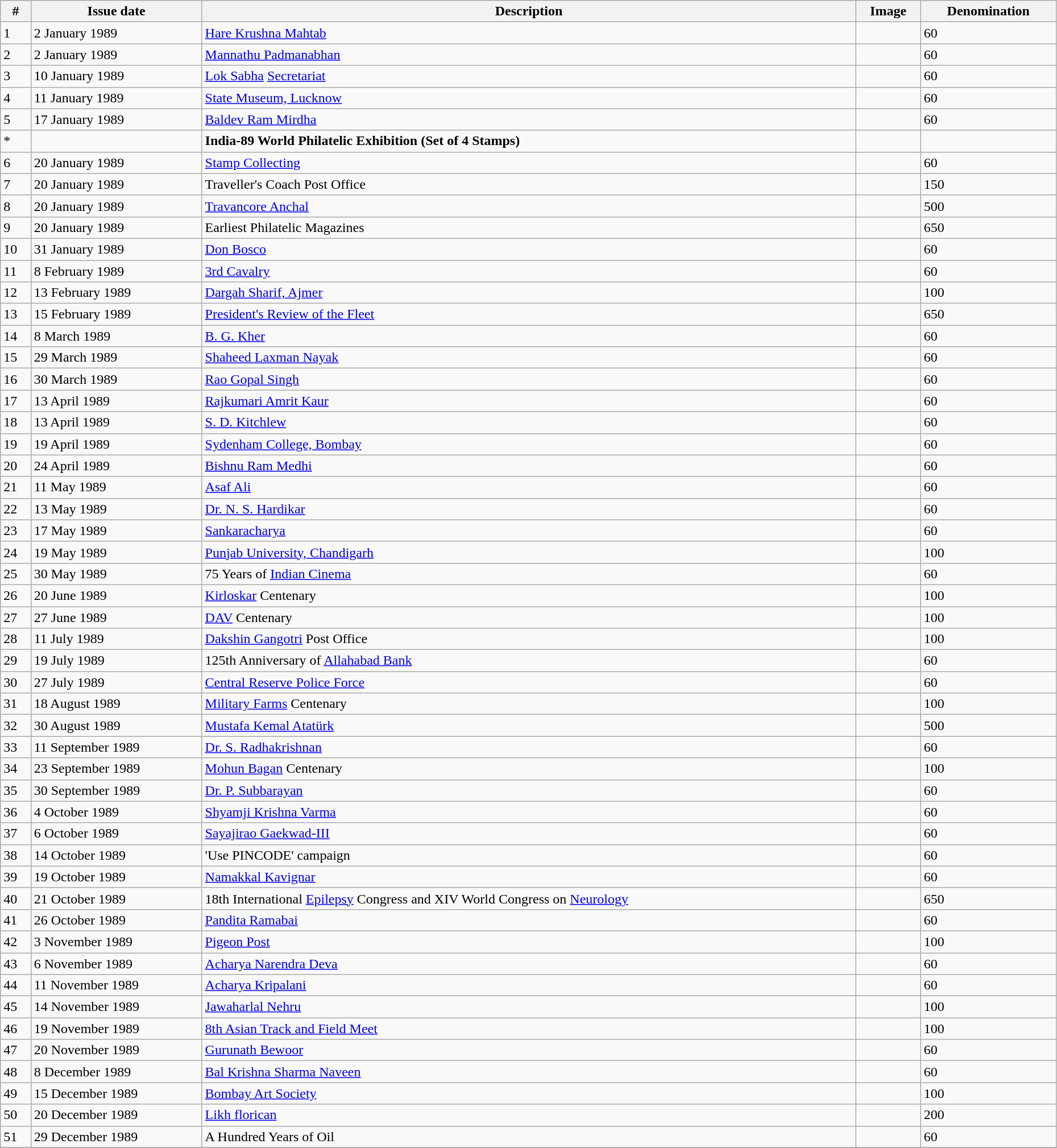<table class="wikitable" style="text-align:justify" width="98%">
<tr>
<th>#</th>
<th>Issue date</th>
<th>Description</th>
<th>Image</th>
<th>Denomination</th>
</tr>
<tr>
<td>1</td>
<td>2 January 1989</td>
<td><a href='#'>Hare Krushna Mahtab</a></td>
<td></td>
<td>60</td>
</tr>
<tr>
<td>2</td>
<td>2 January 1989</td>
<td><a href='#'>Mannathu Padmanabhan</a></td>
<td></td>
<td>60</td>
</tr>
<tr>
<td>3</td>
<td>10 January 1989</td>
<td><a href='#'>Lok Sabha</a> <a href='#'>Secretariat</a></td>
<td></td>
<td>60</td>
</tr>
<tr>
<td>4</td>
<td>11 January 1989</td>
<td><a href='#'>State Museum, Lucknow</a></td>
<td></td>
<td>60</td>
</tr>
<tr>
<td>5</td>
<td>17 January 1989</td>
<td><a href='#'>Baldev Ram Mirdha</a></td>
<td></td>
<td>60</td>
</tr>
<tr>
<td>*</td>
<td></td>
<td><strong>India-89 World Philatelic Exhibition (Set of 4 Stamps)</strong></td>
<td></td>
<td></td>
</tr>
<tr>
<td>6</td>
<td>20 January 1989</td>
<td><a href='#'>Stamp Collecting</a></td>
<td></td>
<td>60</td>
</tr>
<tr>
<td>7</td>
<td>20 January 1989</td>
<td>Traveller's Coach Post Office</td>
<td></td>
<td>150</td>
</tr>
<tr>
<td>8</td>
<td>20 January 1989</td>
<td><a href='#'>Travancore Anchal</a></td>
<td></td>
<td>500</td>
</tr>
<tr>
<td>9</td>
<td>20 January 1989</td>
<td>Earliest Philatelic Magazines</td>
<td></td>
<td>650</td>
</tr>
<tr>
<td>10</td>
<td>31 January 1989</td>
<td><a href='#'>Don Bosco</a></td>
<td></td>
<td>60</td>
</tr>
<tr>
<td>11</td>
<td>8 February 1989</td>
<td><a href='#'>3rd Cavalry</a></td>
<td></td>
<td>60</td>
</tr>
<tr>
<td>12</td>
<td>13 February 1989</td>
<td><a href='#'>Dargah Sharif, Ajmer</a></td>
<td></td>
<td>100</td>
</tr>
<tr>
<td>13</td>
<td>15 February 1989</td>
<td><a href='#'>President's Review of the Fleet</a></td>
<td></td>
<td>650</td>
</tr>
<tr>
<td>14</td>
<td>8 March 1989</td>
<td><a href='#'>B. G. Kher</a></td>
<td></td>
<td>60</td>
</tr>
<tr>
<td>15</td>
<td>29 March 1989</td>
<td><a href='#'>Shaheed Laxman Nayak</a></td>
<td></td>
<td>60</td>
</tr>
<tr>
<td>16</td>
<td>30 March 1989</td>
<td><a href='#'>Rao Gopal Singh</a></td>
<td></td>
<td>60</td>
</tr>
<tr>
<td>17</td>
<td>13 April 1989</td>
<td><a href='#'>Rajkumari Amrit Kaur</a></td>
<td></td>
<td>60</td>
</tr>
<tr>
<td>18</td>
<td>13 April 1989</td>
<td><a href='#'>S. D. Kitchlew</a></td>
<td></td>
<td>60</td>
</tr>
<tr>
<td>19</td>
<td>19 April 1989</td>
<td><a href='#'>Sydenham College, Bombay</a></td>
<td></td>
<td>60</td>
</tr>
<tr>
<td>20</td>
<td>24 April 1989</td>
<td><a href='#'>Bishnu Ram Medhi</a></td>
<td></td>
<td>60</td>
</tr>
<tr>
<td>21</td>
<td>11 May 1989</td>
<td><a href='#'>Asaf Ali</a></td>
<td></td>
<td>60</td>
</tr>
<tr>
<td>22</td>
<td>13 May 1989</td>
<td><a href='#'>Dr. N. S. Hardikar</a></td>
<td></td>
<td>60</td>
</tr>
<tr>
<td>23</td>
<td>17 May 1989</td>
<td><a href='#'>Sankaracharya</a></td>
<td></td>
<td>60</td>
</tr>
<tr>
<td>24</td>
<td>19 May 1989</td>
<td><a href='#'>Punjab University, Chandigarh</a></td>
<td></td>
<td>100</td>
</tr>
<tr>
<td>25</td>
<td>30 May 1989</td>
<td>75 Years of <a href='#'>Indian Cinema</a></td>
<td></td>
<td>60</td>
</tr>
<tr>
<td>26</td>
<td>20 June 1989</td>
<td><a href='#'>Kirloskar</a> Centenary</td>
<td></td>
<td>100</td>
</tr>
<tr>
<td>27</td>
<td>27 June 1989</td>
<td><a href='#'>DAV</a> Centenary</td>
<td></td>
<td>100</td>
</tr>
<tr>
<td>28</td>
<td>11 July 1989</td>
<td><a href='#'>Dakshin Gangotri</a> Post Office</td>
<td></td>
<td>100</td>
</tr>
<tr>
<td>29</td>
<td>19 July 1989</td>
<td>125th Anniversary of <a href='#'>Allahabad Bank</a></td>
<td></td>
<td>60</td>
</tr>
<tr>
<td>30</td>
<td>27 July 1989</td>
<td><a href='#'>Central Reserve Police Force</a></td>
<td></td>
<td>60</td>
</tr>
<tr>
<td>31</td>
<td>18 August 1989</td>
<td><a href='#'>Military Farms</a> Centenary</td>
<td></td>
<td>100</td>
</tr>
<tr>
<td>32</td>
<td>30 August 1989</td>
<td><a href='#'>Mustafa Kemal Atatürk</a></td>
<td></td>
<td>500</td>
</tr>
<tr>
<td>33</td>
<td>11 September 1989</td>
<td><a href='#'>Dr. S. Radhakrishnan</a></td>
<td></td>
<td>60</td>
</tr>
<tr>
<td>34</td>
<td>23 September 1989</td>
<td><a href='#'>Mohun Bagan</a> Centenary</td>
<td></td>
<td>100</td>
</tr>
<tr>
<td>35</td>
<td>30 September 1989</td>
<td><a href='#'>Dr. P. Subbarayan</a></td>
<td></td>
<td>60</td>
</tr>
<tr>
<td>36</td>
<td>4 October 1989</td>
<td><a href='#'>Shyamji Krishna Varma</a></td>
<td></td>
<td>60</td>
</tr>
<tr>
<td>37</td>
<td>6 October 1989</td>
<td><a href='#'>Sayajirao Gaekwad-III</a></td>
<td></td>
<td>60</td>
</tr>
<tr>
<td>38</td>
<td>14 October 1989</td>
<td>'Use PINCODE' campaign</td>
<td></td>
<td>60</td>
</tr>
<tr>
<td>39</td>
<td>19 October 1989</td>
<td><a href='#'>Namakkal Kavignar</a></td>
<td></td>
<td>60</td>
</tr>
<tr>
<td>40</td>
<td>21 October 1989</td>
<td>18th International <a href='#'>Epilepsy</a> Congress and XIV World Congress on <a href='#'>Neurology</a></td>
<td></td>
<td>650</td>
</tr>
<tr>
<td>41</td>
<td>26 October 1989</td>
<td><a href='#'>Pandita Ramabai</a></td>
<td></td>
<td>60</td>
</tr>
<tr>
<td>42</td>
<td>3 November 1989</td>
<td><a href='#'>Pigeon Post</a></td>
<td></td>
<td>100</td>
</tr>
<tr>
<td>43</td>
<td>6 November 1989</td>
<td><a href='#'>Acharya Narendra Deva</a></td>
<td></td>
<td>60</td>
</tr>
<tr>
<td>44</td>
<td>11 November 1989</td>
<td><a href='#'>Acharya Kripalani</a></td>
<td></td>
<td>60</td>
</tr>
<tr>
<td>45</td>
<td>14 November 1989</td>
<td><a href='#'>Jawaharlal Nehru</a></td>
<td></td>
<td>100</td>
</tr>
<tr>
<td>46</td>
<td>19 November 1989</td>
<td><a href='#'>8th Asian Track and Field Meet</a></td>
<td></td>
<td>100</td>
</tr>
<tr>
<td>47</td>
<td>20 November 1989</td>
<td><a href='#'>Gurunath Bewoor</a></td>
<td></td>
<td>60</td>
</tr>
<tr>
<td>48</td>
<td>8 December 1989</td>
<td><a href='#'>Bal Krishna Sharma Naveen</a></td>
<td></td>
<td>60</td>
</tr>
<tr>
<td>49</td>
<td>15 December 1989</td>
<td><a href='#'>Bombay Art Society</a></td>
<td></td>
<td>100</td>
</tr>
<tr>
<td>50</td>
<td>20 December 1989</td>
<td><a href='#'>Likh florican</a></td>
<td></td>
<td>200</td>
</tr>
<tr>
<td>51</td>
<td>29 December 1989</td>
<td>A Hundred Years of Oil</td>
<td></td>
<td>60</td>
</tr>
<tr>
</tr>
</table>
